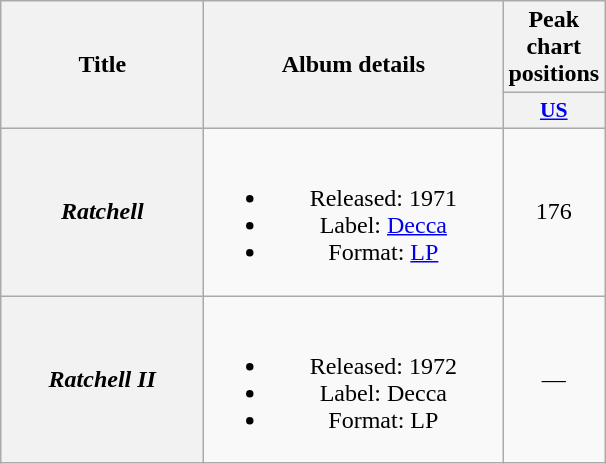<table class="wikitable plainrowheaders" style="text-align:center;" border="1">
<tr>
<th scope="col" rowspan="2" style="width:8em;">Title</th>
<th scope="col" rowspan="2" style="width:12em;">Album details</th>
<th scope="col" colspan="2">Peak chart positions</th>
</tr>
<tr>
<th style="width:3em; font-size:90%;"><a href='#'>US</a></th>
</tr>
<tr>
<th scope="row"><em>Ratchell</em></th>
<td><br><ul><li>Released: 1971</li><li>Label: <a href='#'>Decca</a></li><li>Format: <a href='#'>LP</a></li></ul></td>
<td>176</td>
</tr>
<tr>
<th scope="row"><em>Ratchell II</em></th>
<td><br><ul><li>Released: 1972</li><li>Label: Decca</li><li>Format: LP</li></ul></td>
<td>—</td>
</tr>
</table>
